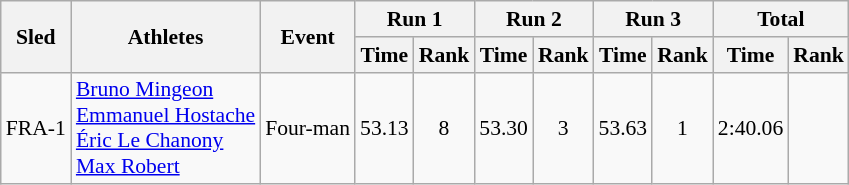<table class="wikitable"  border="1" style="font-size:90%">
<tr>
<th rowspan="2">Sled</th>
<th rowspan="2">Athletes</th>
<th rowspan="2">Event</th>
<th colspan="2">Run 1</th>
<th colspan="2">Run 2</th>
<th colspan="2">Run 3</th>
<th colspan="2">Total</th>
</tr>
<tr>
<th>Time</th>
<th>Rank</th>
<th>Time</th>
<th>Rank</th>
<th>Time</th>
<th>Rank</th>
<th>Time</th>
<th>Rank</th>
</tr>
<tr>
<td align="center">FRA-1</td>
<td><a href='#'>Bruno Mingeon</a><br><a href='#'>Emmanuel Hostache</a><br><a href='#'>Éric Le Chanony</a><br><a href='#'>Max Robert</a></td>
<td>Four-man</td>
<td align="center">53.13</td>
<td align="center">8</td>
<td align="center">53.30</td>
<td align="center">3</td>
<td align="center">53.63</td>
<td align="center">1</td>
<td align="center">2:40.06</td>
<td align="center"></td>
</tr>
</table>
